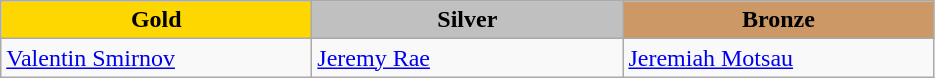<table class="wikitable" style="text-align:left">
<tr align="center">
<td width=200 bgcolor=gold><strong>Gold</strong></td>
<td width=200 bgcolor=silver><strong>Silver</strong></td>
<td width=200 bgcolor=CC9966><strong>Bronze</strong></td>
</tr>
<tr>
<td><a href='#'>Valentin Smirnov</a><br><em></em></td>
<td><a href='#'>Jeremy Rae</a><br><em></em></td>
<td><a href='#'>Jeremiah Motsau</a><br><em></em></td>
</tr>
</table>
